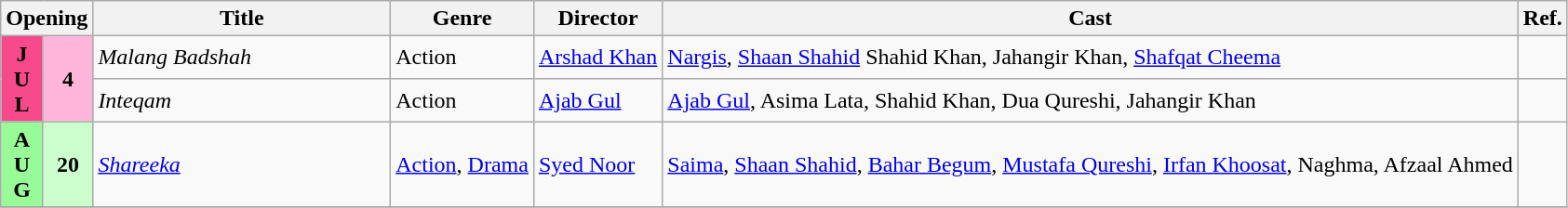<table class="wikitable">
<tr text-align:center;">
<th colspan="2"><strong>Opening</strong></th>
<th style="width:19%;"><strong>Title</strong></th>
<th><strong>Genre</strong></th>
<th><strong>Director</strong></th>
<th><strong>Cast</strong></th>
<th><strong>Ref.</strong></th>
</tr>
<tr>
<td rowspan="2" style="text-align:center; background:#f64a8a;"><strong>J<br>U<br>L</strong></td>
<td rowspan="2" style="text-align:center; textcolor:#000; background:#ffb5da;"><strong>4</strong></td>
<td><em>Malang Badshah</em></td>
<td>Action</td>
<td><a href='#'>Arshad Khan</a></td>
<td><a href='#'>Nargis</a>, <a href='#'>Shaan Shahid</a> Shahid Khan, Jahangir Khan, <a href='#'>Shafqat Cheema</a></td>
<td></td>
</tr>
<tr>
<td><em>Inteqam</em></td>
<td>Action</td>
<td><a href='#'>Ajab Gul</a></td>
<td><a href='#'>Ajab Gul</a>, Asima Lata, Shahid Khan, Dua Qureshi, Jahangir Khan</td>
<td></td>
</tr>
<tr>
<td rowspan="1" style="text-align:center; background:#98fb98; textcolor:#000;"><strong>A<br>U<br>G</strong></td>
<td rowspan= "1" style="text-align:center; background:#cdfecd; textcolor:#000;"><strong>20</strong></td>
<td><em><a href='#'>Shareeka</a></em></td>
<td><a href='#'>Action</a>, <a href='#'>Drama</a></td>
<td><a href='#'>Syed Noor</a></td>
<td><a href='#'>Saima</a>, <a href='#'>Shaan Shahid</a>, <a href='#'>Bahar Begum</a>, <a href='#'>Mustafa Qureshi</a>, <a href='#'>Irfan Khoosat</a>, Naghma, Afzaal Ahmed</td>
<td></td>
</tr>
<tr>
</tr>
</table>
